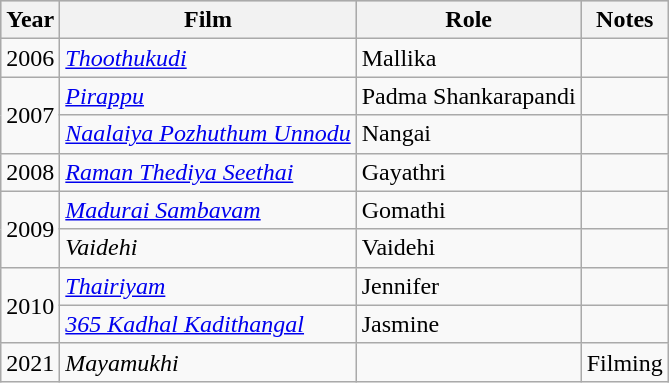<table class="wikitable">
<tr style="background:#ccc; text-align:center;">
<th>Year</th>
<th>Film</th>
<th>Role</th>
<th>Notes</th>
</tr>
<tr>
<td>2006</td>
<td><em><a href='#'>Thoothukudi</a></em></td>
<td>Mallika</td>
<td></td>
</tr>
<tr>
<td rowspan="2">2007</td>
<td><em><a href='#'>Pirappu</a></em></td>
<td>Padma Shankarapandi</td>
<td></td>
</tr>
<tr>
<td><em><a href='#'>Naalaiya Pozhuthum Unnodu</a></em></td>
<td>Nangai</td>
<td></td>
</tr>
<tr>
<td>2008</td>
<td><em><a href='#'>Raman Thediya Seethai</a></em></td>
<td>Gayathri</td>
<td></td>
</tr>
<tr>
<td rowspan="2">2009</td>
<td><em><a href='#'>Madurai Sambavam</a></em></td>
<td>Gomathi</td>
<td></td>
</tr>
<tr>
<td><em>Vaidehi</em></td>
<td>Vaidehi</td>
<td></td>
</tr>
<tr>
<td rowspan="2">2010</td>
<td><em><a href='#'>Thairiyam</a></em></td>
<td>Jennifer</td>
<td></td>
</tr>
<tr>
<td><em><a href='#'>365 Kadhal Kadithangal</a></em></td>
<td>Jasmine</td>
<td></td>
</tr>
<tr>
<td>2021</td>
<td><em>Mayamukhi</em></td>
<td></td>
<td>Filming</td>
</tr>
</table>
